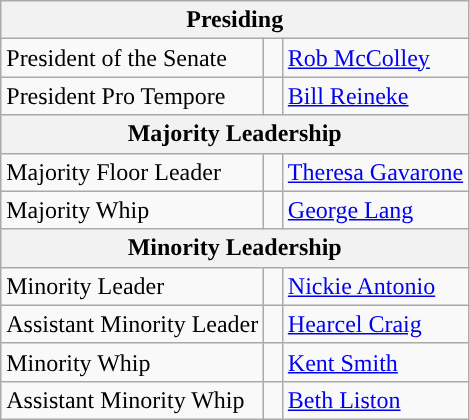<table class="wikitable">
<tr>
<th colspan="3" style="text-align:center; font-weight:bold; ">Presiding</th>
</tr>
<tr>
<td>President of the Senate</td>
<td style="width:5px; background:"></td>
<td><a href='#'>Rob McColley</a></td>
</tr>
<tr>
<td>President Pro Tempore</td>
<td style="width:5px; background:"></td>
<td><a href='#'>Bill Reineke</a></td>
</tr>
<tr>
<th colspan="3" style="text-align:center; font-weight:bold; ">Majority Leadership</th>
</tr>
<tr>
<td>Majority Floor Leader</td>
<td style="width:5px; background:"></td>
<td><a href='#'>Theresa Gavarone</a></td>
</tr>
<tr>
<td>Majority Whip</td>
<td style="width:5px; background:"></td>
<td><a href='#'>George Lang</a></td>
</tr>
<tr>
<th colspan="3" style="text-align:center; font-weight:bold; ">Minority Leadership</th>
</tr>
<tr>
<td>Minority Leader</td>
<td style="width:5px; background:"></td>
<td><a href='#'>Nickie Antonio</a></td>
</tr>
<tr>
<td>Assistant Minority Leader</td>
<td style="width:5px; background:"></td>
<td><a href='#'>Hearcel Craig</a></td>
</tr>
<tr>
<td>Minority Whip</td>
<td style="width:5px; background:"></td>
<td><a href='#'>Kent Smith</a></td>
</tr>
<tr>
<td>Assistant Minority Whip</td>
<td style="width:5px; background:"></td>
<td><a href='#'>Beth Liston</a></td>
</tr>
</table>
